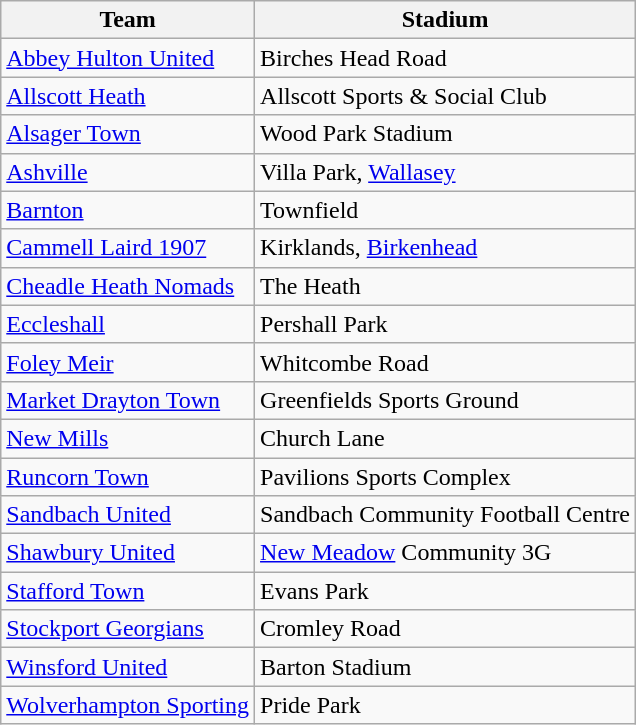<table class="wikitable">
<tr>
<th>Team</th>
<th>Stadium</th>
</tr>
<tr>
<td><a href='#'>Abbey Hulton United</a></td>
<td>Birches Head Road</td>
</tr>
<tr>
<td><a href='#'>Allscott Heath</a></td>
<td>Allscott Sports & Social Club</td>
</tr>
<tr>
<td><a href='#'>Alsager Town</a></td>
<td>Wood Park Stadium</td>
</tr>
<tr>
<td><a href='#'>Ashville</a></td>
<td>Villa Park, <a href='#'>Wallasey</a></td>
</tr>
<tr>
<td><a href='#'>Barnton</a></td>
<td>Townfield</td>
</tr>
<tr>
<td><a href='#'>Cammell Laird 1907</a></td>
<td>Kirklands, <a href='#'>Birkenhead</a></td>
</tr>
<tr>
<td><a href='#'>Cheadle Heath Nomads</a></td>
<td>The Heath</td>
</tr>
<tr>
<td><a href='#'>Eccleshall</a></td>
<td>Pershall Park</td>
</tr>
<tr>
<td><a href='#'>Foley Meir</a></td>
<td>Whitcombe Road</td>
</tr>
<tr>
<td><a href='#'>Market Drayton Town</a></td>
<td>Greenfields Sports Ground</td>
</tr>
<tr>
<td><a href='#'>New Mills</a></td>
<td>Church Lane</td>
</tr>
<tr>
<td><a href='#'>Runcorn Town</a></td>
<td>Pavilions Sports Complex</td>
</tr>
<tr>
<td><a href='#'>Sandbach United</a></td>
<td>Sandbach Community Football Centre</td>
</tr>
<tr>
<td><a href='#'>Shawbury United</a></td>
<td><a href='#'>New Meadow</a> Community 3G</td>
</tr>
<tr>
<td><a href='#'>Stafford Town</a></td>
<td>Evans Park</td>
</tr>
<tr>
<td><a href='#'>Stockport Georgians</a></td>
<td>Cromley Road</td>
</tr>
<tr>
<td><a href='#'>Winsford United</a></td>
<td>Barton Stadium</td>
</tr>
<tr>
<td><a href='#'>Wolverhampton Sporting</a></td>
<td>Pride Park</td>
</tr>
</table>
